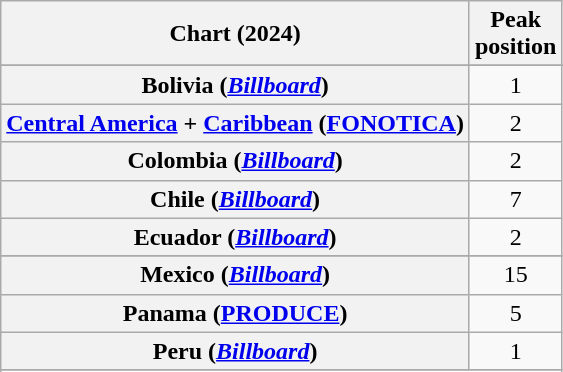<table class="wikitable sortable plainrowheaders" style="text-align:center">
<tr>
<th scope="col">Chart (2024)</th>
<th scope="col">Peak<br>position</th>
</tr>
<tr>
</tr>
<tr>
<th scope="row">Bolivia (<em><a href='#'>Billboard</a></em>)</th>
<td>1</td>
</tr>
<tr>
<th scope="row"><a href='#'>Central America</a> + <a href='#'>Caribbean</a> (<a href='#'>FONOTICA</a>)</th>
<td>2</td>
</tr>
<tr>
<th scope="row">Colombia (<em><a href='#'>Billboard</a></em>)</th>
<td>2</td>
</tr>
<tr>
<th scope="row">Chile (<em><a href='#'>Billboard</a></em>)</th>
<td>7</td>
</tr>
<tr>
<th scope="row">Ecuador (<em><a href='#'>Billboard</a></em>)</th>
<td>2</td>
</tr>
<tr>
</tr>
<tr>
</tr>
<tr>
<th scope="row">Mexico (<em><a href='#'>Billboard</a></em>)</th>
<td>15</td>
</tr>
<tr>
<th scope="row">Panama (<a href='#'>PRODUCE</a>)</th>
<td>5</td>
</tr>
<tr>
<th scope="row">Peru (<em><a href='#'>Billboard</a></em>)</th>
<td>1</td>
</tr>
<tr>
</tr>
<tr>
</tr>
<tr>
</tr>
<tr>
</tr>
<tr>
</tr>
<tr>
</tr>
<tr>
</tr>
<tr>
</tr>
</table>
